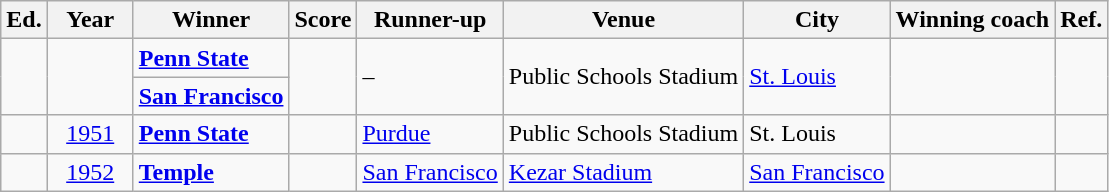<table class="wikitable" style="text-align: ;" width=" %" border="0">
<tr>
<th>Ed.</th>
<th width=50px>Year</th>
<th>Winner</th>
<th>Score</th>
<th>Runner-up</th>
<th>Venue</th>
<th>City</th>
<th>Winning coach</th>
<th class="unsortable">Ref.</th>
</tr>
<tr>
<td rowspan=2></td>
<td rowspan=2></td>
<td><strong><a href='#'>Penn State</a></strong> </td>
<td rowspan=2></td>
<td rowspan=2>– </td>
<td rowspan=2>Public Schools Stadium</td>
<td rowspan=2><a href='#'>St. Louis</a></td>
<td rowspan=2></td>
<td rowspan=2></td>
</tr>
<tr>
<td><strong><a href='#'>San Francisco</a></strong> </td>
</tr>
<tr>
<td></td>
<td style="text-align:center;"><a href='#'>1951</a></td>
<td><strong><a href='#'>Penn State</a></strong> </td>
<td></td>
<td><a href='#'>Purdue</a></td>
<td>Public Schools Stadium</td>
<td>St. Louis</td>
<td></td>
<td></td>
</tr>
<tr>
<td></td>
<td scope="row" style="text-align:center;"><a href='#'>1952</a></td>
<td><strong><a href='#'>Temple</a></strong> </td>
<td></td>
<td><a href='#'>San Francisco</a></td>
<td><a href='#'>Kezar Stadium</a></td>
<td><a href='#'>San Francisco</a></td>
<td></td>
<td></td>
</tr>
</table>
